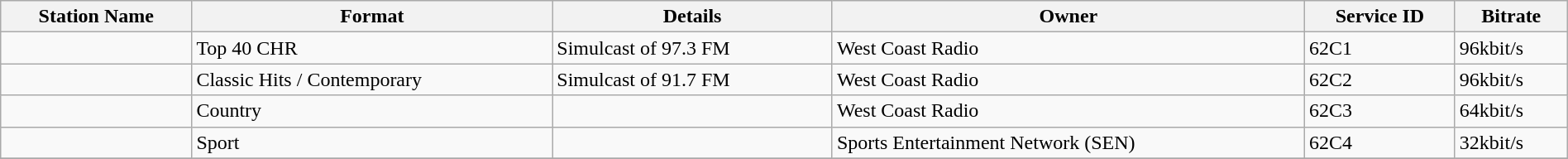<table class="wikitable sortable" width="100%">
<tr>
<th>Station Name</th>
<th>Format</th>
<th>Details</th>
<th>Owner</th>
<th>Service ID</th>
<th>Bitrate</th>
</tr>
<tr>
<td></td>
<td>Top 40 CHR</td>
<td>Simulcast of 97.3 FM</td>
<td>West Coast Radio</td>
<td>62C1</td>
<td>96kbit/s</td>
</tr>
<tr>
<td></td>
<td>Classic Hits / Contemporary</td>
<td>Simulcast of 91.7 FM</td>
<td>West Coast Radio</td>
<td>62C2</td>
<td>96kbit/s</td>
</tr>
<tr>
<td></td>
<td>Country</td>
<td></td>
<td>West Coast Radio</td>
<td>62C3</td>
<td>64kbit/s</td>
</tr>
<tr>
<td></td>
<td>Sport</td>
<td></td>
<td>Sports Entertainment Network (SEN)</td>
<td>62C4</td>
<td>32kbit/s</td>
</tr>
<tr>
</tr>
</table>
